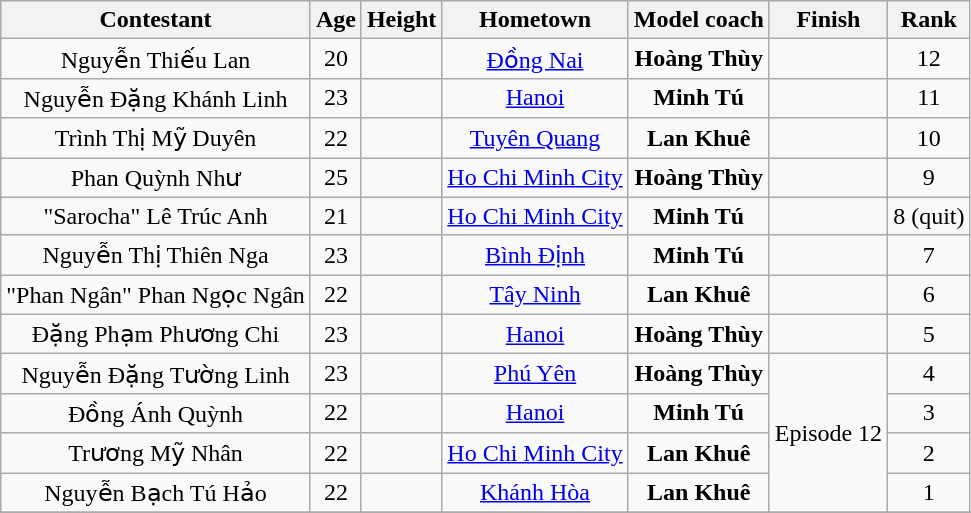<table class="wikitable sortable" style="text-align:center;">
<tr>
<th>Contestant</th>
<th>Age</th>
<th>Height</th>
<th>Hometown</th>
<th>Model coach</th>
<th>Finish</th>
<th>Rank</th>
</tr>
<tr>
<td>Nguyễn Thiếu Lan</td>
<td>20</td>
<td></td>
<td><a href='#'>Đồng Nai</a></td>
<td><strong><span>Hoàng Thùy</span></strong></td>
<td></td>
<td>12</td>
</tr>
<tr>
<td>Nguyễn Đặng Khánh Linh</td>
<td>23</td>
<td></td>
<td><a href='#'>Hanoi</a></td>
<td><strong><span>Minh Tú</span></strong></td>
<td></td>
<td>11</td>
</tr>
<tr>
<td>Trình Thị Mỹ Duyên</td>
<td>22</td>
<td></td>
<td><a href='#'>Tuyên Quang</a></td>
<td><strong><span>Lan Khuê</span></strong></td>
<td></td>
<td>10</td>
</tr>
<tr>
<td>Phan Quỳnh Như</td>
<td>25</td>
<td></td>
<td><a href='#'>Ho Chi Minh City</a></td>
<td><strong><span>Hoàng Thùy</span></strong></td>
<td></td>
<td>9</td>
</tr>
<tr>
<td>"Sarocha" Lê Trúc Anh</td>
<td>21</td>
<td></td>
<td><a href='#'>Ho Chi Minh City</a></td>
<td><strong><span>Minh Tú</span></strong></td>
<td></td>
<td>8 (quit)</td>
</tr>
<tr>
<td>Nguyễn Thị Thiên Nga</td>
<td>23</td>
<td></td>
<td><a href='#'>Bình Định</a></td>
<td><strong><span>Minh Tú</span></strong></td>
<td></td>
<td>7</td>
</tr>
<tr>
<td>"Phan Ngân" Phan Ngọc Ngân</td>
<td>22</td>
<td></td>
<td><a href='#'>Tây Ninh</a></td>
<td><strong><span>Lan Khuê</span></strong></td>
<td></td>
<td>6</td>
</tr>
<tr>
<td>Đặng Phạm Phương Chi</td>
<td>23</td>
<td></td>
<td><a href='#'>Hanoi</a></td>
<td><strong><span>Hoàng Thùy</span></strong></td>
<td></td>
<td>5</td>
</tr>
<tr>
<td>Nguyễn Đặng Tường Linh</td>
<td>23</td>
<td></td>
<td><a href='#'>Phú Yên</a></td>
<td><strong><span>Hoàng Thùy</span></strong></td>
<td rowspan="4">Episode 12</td>
<td>4</td>
</tr>
<tr>
<td>Đồng Ánh Quỳnh</td>
<td>22</td>
<td></td>
<td><a href='#'>Hanoi</a></td>
<td><strong><span>Minh Tú</span></strong></td>
<td>3</td>
</tr>
<tr>
<td>Trương Mỹ Nhân</td>
<td>22</td>
<td></td>
<td><a href='#'>Ho Chi Minh City</a></td>
<td><strong><span>Lan Khuê</span></strong></td>
<td>2</td>
</tr>
<tr>
<td>Nguyễn Bạch Tú Hảo</td>
<td>22</td>
<td></td>
<td><a href='#'>Khánh Hòa</a></td>
<td><strong><span>Lan Khuê</span></strong></td>
<td>1</td>
</tr>
<tr>
</tr>
</table>
